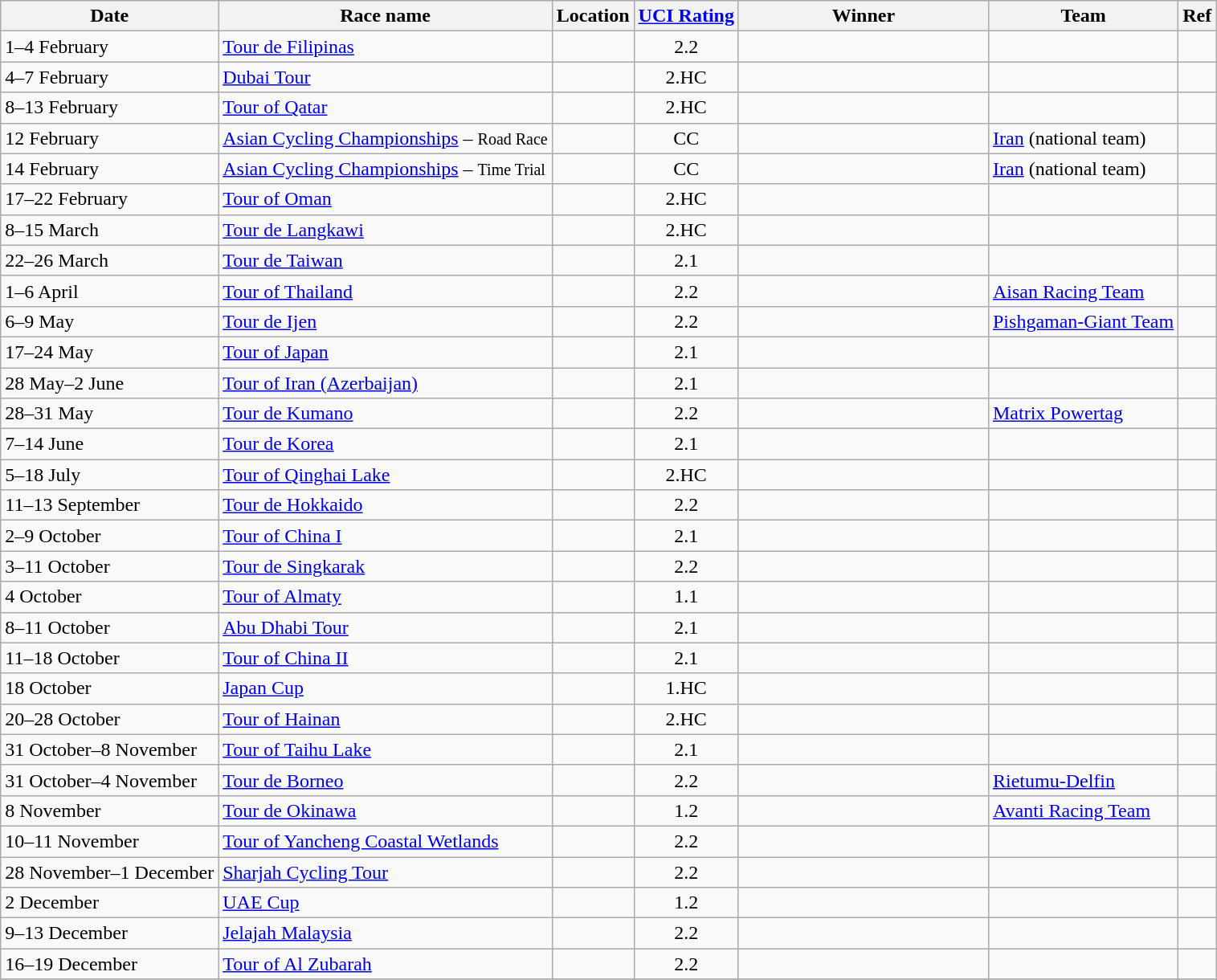<table class="wikitable sortable">
<tr>
<th>Date</th>
<th>Race name</th>
<th>Location</th>
<th><a href='#'>UCI Rating</a></th>
<th width=200px>Winner</th>
<th>Team</th>
<th>Ref</th>
</tr>
<tr>
<td>1–4 February</td>
<td><a href='#'>Tour de Filipinas</a></td>
<td></td>
<td align=center>2.2</td>
<td></td>
<td></td>
<td align=center></td>
</tr>
<tr>
<td>4–7 February</td>
<td><a href='#'>Dubai Tour</a></td>
<td></td>
<td align=center>2.HC</td>
<td></td>
<td></td>
<td align=center></td>
</tr>
<tr>
<td>8–13 February</td>
<td><a href='#'>Tour of Qatar</a></td>
<td></td>
<td align=center>2.HC</td>
<td></td>
<td></td>
<td align=center></td>
</tr>
<tr>
<td>12 February</td>
<td><a href='#'>Asian Cycling Championships</a> – <small>Road Race</small></td>
<td></td>
<td align=center>CC</td>
<td></td>
<td><a href='#'>Iran</a> (national team)</td>
<td align=center></td>
</tr>
<tr>
<td>14 February</td>
<td><a href='#'>Asian Cycling Championships</a> – <small>Time Trial</small></td>
<td></td>
<td align=center>CC</td>
<td></td>
<td><a href='#'>Iran</a> (national team)</td>
<td align=center></td>
</tr>
<tr>
<td>17–22 February</td>
<td><a href='#'>Tour of Oman</a></td>
<td></td>
<td align=center>2.HC</td>
<td></td>
<td></td>
<td align=center></td>
</tr>
<tr>
<td>8–15 March</td>
<td><a href='#'>Tour de Langkawi</a></td>
<td></td>
<td align=center>2.HC</td>
<td></td>
<td></td>
<td align=center></td>
</tr>
<tr>
<td>22–26 March</td>
<td><a href='#'>Tour de Taiwan</a></td>
<td></td>
<td align=center>2.1</td>
<td></td>
<td></td>
<td align=center></td>
</tr>
<tr>
<td>1–6 April</td>
<td><a href='#'>Tour of Thailand</a></td>
<td></td>
<td align=center>2.2</td>
<td></td>
<td><a href='#'>Aisan Racing Team</a></td>
<td align=center></td>
</tr>
<tr>
<td>6–9 May</td>
<td><a href='#'>Tour de Ijen</a></td>
<td></td>
<td align=center>2.2</td>
<td></td>
<td><a href='#'>Pishgaman-Giant Team</a></td>
<td align=center></td>
</tr>
<tr>
<td>17–24 May</td>
<td><a href='#'>Tour of Japan</a></td>
<td></td>
<td align=center>2.1</td>
<td></td>
<td></td>
<td align=center></td>
</tr>
<tr>
<td>28 May–2 June</td>
<td><a href='#'>Tour of Iran (Azerbaijan)</a></td>
<td></td>
<td align=center>2.1</td>
<td></td>
<td></td>
<td align=center></td>
</tr>
<tr>
<td>28–31 May</td>
<td><a href='#'>Tour de Kumano</a></td>
<td></td>
<td align=center>2.2</td>
<td></td>
<td><a href='#'>Matrix Powertag</a></td>
<td align=center></td>
</tr>
<tr>
<td>7–14 June</td>
<td><a href='#'>Tour de Korea</a></td>
<td></td>
<td align=center>2.1</td>
<td></td>
<td></td>
<td align=center></td>
</tr>
<tr>
<td>5–18 July</td>
<td><a href='#'>Tour of Qinghai Lake</a></td>
<td></td>
<td align=center>2.HC</td>
<td></td>
<td></td>
<td align=center></td>
</tr>
<tr>
<td>11–13 September</td>
<td><a href='#'>Tour de Hokkaido</a></td>
<td></td>
<td align=center>2.2</td>
<td></td>
<td></td>
<td align=center></td>
</tr>
<tr>
<td>2–9 October</td>
<td><a href='#'>Tour of China I</a></td>
<td></td>
<td align=center>2.1</td>
<td></td>
<td></td>
<td align=center></td>
</tr>
<tr>
<td>3–11 October</td>
<td><a href='#'>Tour de Singkarak</a></td>
<td></td>
<td align=center>2.2</td>
<td></td>
<td></td>
<td align=center></td>
</tr>
<tr>
<td>4 October</td>
<td><a href='#'>Tour of Almaty</a></td>
<td></td>
<td align=center>1.1</td>
<td></td>
<td></td>
<td align=center></td>
</tr>
<tr>
<td>8–11 October</td>
<td><a href='#'>Abu Dhabi Tour</a></td>
<td></td>
<td align=center>2.1</td>
<td></td>
<td></td>
<td align=center></td>
</tr>
<tr>
<td>11–18 October</td>
<td><a href='#'>Tour of China II</a></td>
<td></td>
<td align=center>2.1</td>
<td></td>
<td></td>
<td align=center></td>
</tr>
<tr>
<td>18 October</td>
<td><a href='#'>Japan Cup</a></td>
<td></td>
<td align=center>1.HC</td>
<td></td>
<td></td>
<td align=center></td>
</tr>
<tr>
<td>20–28 October</td>
<td><a href='#'>Tour of Hainan</a></td>
<td></td>
<td align=center>2.HC</td>
<td></td>
<td></td>
<td align=center></td>
</tr>
<tr>
<td>31 October–8 November</td>
<td><a href='#'>Tour of Taihu Lake</a></td>
<td></td>
<td align=center>2.1</td>
<td></td>
<td></td>
<td align=center></td>
</tr>
<tr>
<td>31 October–4 November</td>
<td><a href='#'>Tour de Borneo</a></td>
<td></td>
<td align=center>2.2</td>
<td></td>
<td><a href='#'>Rietumu-Delfin</a></td>
<td align=center></td>
</tr>
<tr>
<td>8 November</td>
<td><a href='#'>Tour de Okinawa</a></td>
<td></td>
<td align=center>1.2</td>
<td></td>
<td><a href='#'>Avanti Racing Team</a></td>
<td align=center></td>
</tr>
<tr>
<td>10–11 November</td>
<td><a href='#'>Tour of Yancheng Coastal Wetlands</a></td>
<td></td>
<td align=center>2.2</td>
<td></td>
<td></td>
<td align=center></td>
</tr>
<tr>
<td>28 November–1 December</td>
<td><a href='#'>Sharjah Cycling Tour</a></td>
<td></td>
<td align=center>2.2</td>
<td></td>
<td></td>
<td align=center></td>
</tr>
<tr>
<td>2 December</td>
<td><a href='#'>UAE Cup</a></td>
<td></td>
<td align=center>1.2</td>
<td></td>
<td></td>
<td align=center></td>
</tr>
<tr>
<td>9–13 December</td>
<td><a href='#'>Jelajah Malaysia</a></td>
<td></td>
<td align=center>2.2</td>
<td></td>
<td></td>
<td align=center></td>
</tr>
<tr>
<td>16–19 December</td>
<td><a href='#'>Tour of Al Zubarah</a></td>
<td></td>
<td align=center>2.2</td>
<td></td>
<td></td>
<td align=center></td>
</tr>
<tr>
</tr>
</table>
